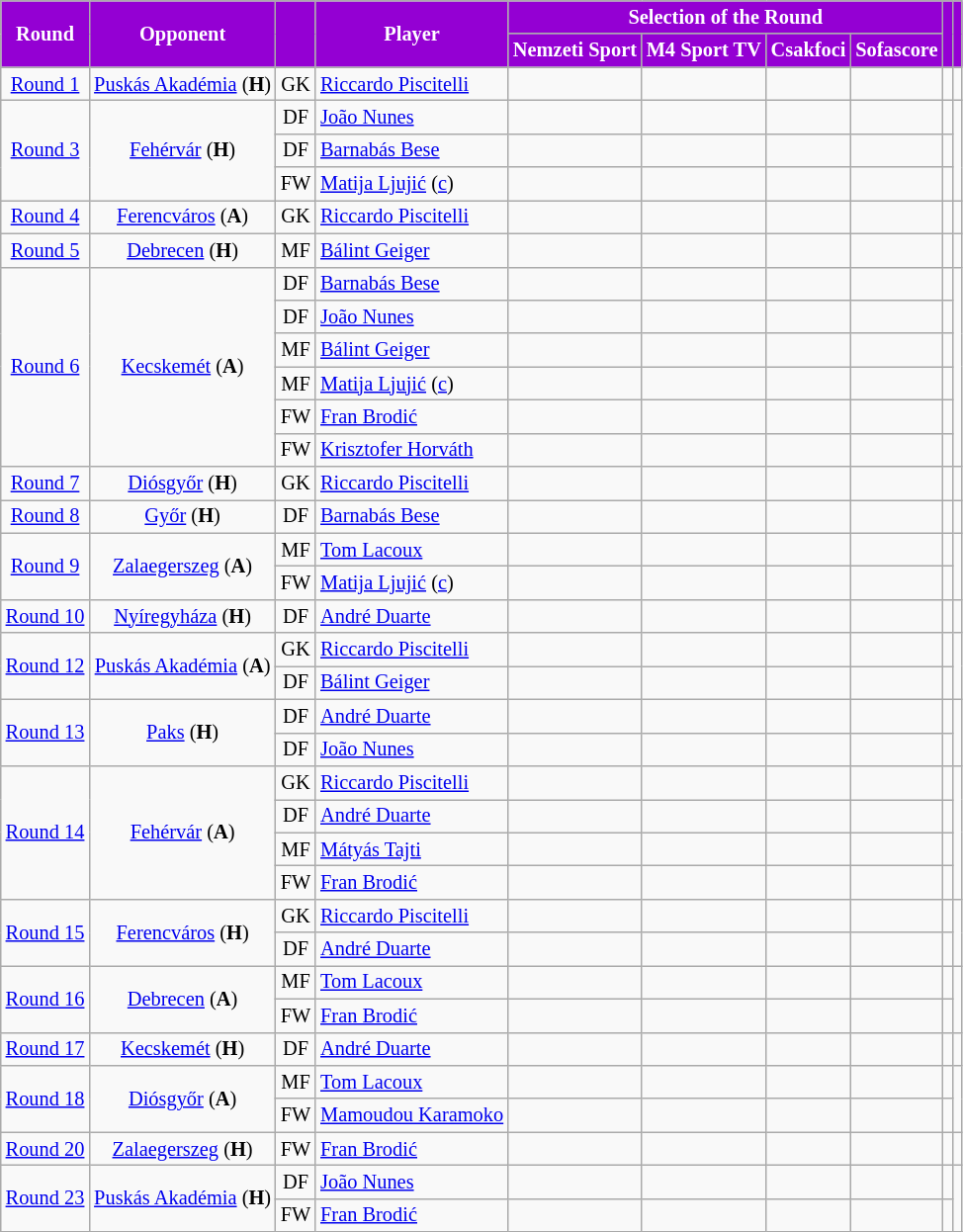<table class="wikitable sortable sticky-header-multi" style="text-align:center; font-size:85%;">
<tr>
<th rowspan="2" style="background-color:#9400D3; color:#ffffff;">Round</th>
<th rowspan="2" style="background-color:#9400D3; color:#ffffff;">Opponent</th>
<th rowspan="2" style="background-color:#9400D3; color:#ffffff;"></th>
<th rowspan="2" style="background-color:#9400D3; color:#ffffff;">Player</th>
<th colspan="4" style="background-color:#9400D3; color:#ffffff;">Selection of the Round</th>
<th rowspan="2" style="background-color:#9400D3; color:#ffffff;"></th>
<th rowspan="2" style="background-color:#9400D3; color:#ffffff;" class="unsortable"></th>
</tr>
<tr>
<th style="background-color:#9400D3; color:#ffffff;">Nemzeti Sport</th>
<th style="background-color:#9400D3; color:#ffffff;">M4 Sport TV</th>
<th style="background-color:#9400D3; color:#ffffff;">Csakfoci</th>
<th style="background-color:#9400D3; color:#ffffff;">Sofascore</th>
</tr>
<tr>
<td><a href='#'>Round 1</a></td>
<td><a href='#'>Puskás Akadémia</a> (<strong>H</strong>)</td>
<td>GK</td>
<td style="text-align:left;"> <a href='#'>Riccardo Piscitelli</a></td>
<td></td>
<td></td>
<td></td>
<td></td>
<td></td>
<td></td>
</tr>
<tr>
<td rowspan="3"><a href='#'>Round 3</a></td>
<td rowspan="3"><a href='#'>Fehérvár</a> (<strong>H</strong>)</td>
<td>DF</td>
<td style="text-align:left;"> <a href='#'>João Nunes</a></td>
<td></td>
<td></td>
<td></td>
<td></td>
<td></td>
<td rowspan="3"></td>
</tr>
<tr>
<td>DF</td>
<td style="text-align:left;"> <a href='#'>Barnabás Bese</a></td>
<td></td>
<td></td>
<td></td>
<td></td>
<td></td>
</tr>
<tr>
<td>FW</td>
<td style="text-align:left;"> <a href='#'>Matija Ljujić</a> (<a href='#'>c</a>)</td>
<td></td>
<td></td>
<td></td>
<td></td>
<td></td>
</tr>
<tr>
<td><a href='#'>Round 4</a></td>
<td><a href='#'>Ferencváros</a> (<strong>A</strong>)</td>
<td>GK</td>
<td style="text-align:left;"> <a href='#'>Riccardo Piscitelli</a></td>
<td></td>
<td></td>
<td></td>
<td></td>
<td></td>
<td></td>
</tr>
<tr>
<td><a href='#'>Round 5</a></td>
<td><a href='#'>Debrecen</a> (<strong>H</strong>)</td>
<td>MF</td>
<td style="text-align:left;"> <a href='#'>Bálint Geiger</a></td>
<td></td>
<td></td>
<td></td>
<td></td>
<td></td>
<td></td>
</tr>
<tr>
<td rowspan="6"><a href='#'>Round 6</a></td>
<td rowspan="6"><a href='#'>Kecskemét</a> (<strong>A</strong>)</td>
<td>DF</td>
<td style="text-align:left;"> <a href='#'>Barnabás Bese</a></td>
<td></td>
<td></td>
<td></td>
<td></td>
<td></td>
<td rowspan="6"></td>
</tr>
<tr>
<td>DF</td>
<td style="text-align:left;"> <a href='#'>João Nunes</a></td>
<td></td>
<td></td>
<td></td>
<td></td>
<td></td>
</tr>
<tr>
<td>MF</td>
<td style="text-align:left;"> <a href='#'>Bálint Geiger</a></td>
<td></td>
<td></td>
<td></td>
<td></td>
<td></td>
</tr>
<tr>
<td>MF</td>
<td style="text-align:left;"> <a href='#'>Matija Ljujić</a> (<a href='#'>c</a>)</td>
<td></td>
<td></td>
<td></td>
<td></td>
<td></td>
</tr>
<tr>
<td>FW</td>
<td style="text-align:left;"> <a href='#'>Fran Brodić</a></td>
<td></td>
<td></td>
<td></td>
<td></td>
<td></td>
</tr>
<tr>
<td>FW</td>
<td style="text-align:left;"> <a href='#'>Krisztofer Horváth</a></td>
<td></td>
<td></td>
<td></td>
<td></td>
<td></td>
</tr>
<tr>
<td><a href='#'>Round 7</a></td>
<td><a href='#'>Diósgyőr</a> (<strong>H</strong>)</td>
<td>GK</td>
<td style="text-align:left;"> <a href='#'>Riccardo Piscitelli</a></td>
<td></td>
<td></td>
<td></td>
<td></td>
<td></td>
<td></td>
</tr>
<tr>
<td><a href='#'>Round 8</a></td>
<td><a href='#'>Győr</a> (<strong>H</strong>)</td>
<td>DF</td>
<td style="text-align:left;"> <a href='#'>Barnabás Bese</a></td>
<td></td>
<td></td>
<td></td>
<td></td>
<td></td>
<td></td>
</tr>
<tr>
<td rowspan="2"><a href='#'>Round 9</a></td>
<td rowspan="2"><a href='#'>Zalaegerszeg</a> (<strong>A</strong>)</td>
<td>MF</td>
<td style="text-align:left;"> <a href='#'>Tom Lacoux</a></td>
<td></td>
<td></td>
<td></td>
<td></td>
<td></td>
<td rowspan="2"></td>
</tr>
<tr>
<td>FW</td>
<td style="text-align:left;"> <a href='#'>Matija Ljujić</a> (<a href='#'>c</a>)</td>
<td></td>
<td></td>
<td></td>
<td></td>
<td></td>
</tr>
<tr>
<td><a href='#'>Round 10</a></td>
<td><a href='#'>Nyíregyháza</a> (<strong>H</strong>)</td>
<td>DF</td>
<td style="text-align:left;"> <a href='#'>André Duarte</a></td>
<td></td>
<td></td>
<td></td>
<td></td>
<td></td>
<td></td>
</tr>
<tr>
<td rowspan="2"><a href='#'>Round 12</a></td>
<td rowspan="2"><a href='#'>Puskás Akadémia</a> (<strong>A</strong>)</td>
<td>GK</td>
<td style="text-align:left;"> <a href='#'>Riccardo Piscitelli</a></td>
<td></td>
<td></td>
<td></td>
<td></td>
<td></td>
<td rowspan="2"></td>
</tr>
<tr>
<td>DF</td>
<td style="text-align:left;"> <a href='#'>Bálint Geiger</a></td>
<td></td>
<td></td>
<td></td>
<td></td>
<td></td>
</tr>
<tr>
<td rowspan="2"><a href='#'>Round 13</a></td>
<td rowspan="2"><a href='#'>Paks</a> (<strong>H</strong>)</td>
<td>DF</td>
<td style="text-align:left;"> <a href='#'>André Duarte</a></td>
<td></td>
<td></td>
<td></td>
<td></td>
<td></td>
<td rowspan="2"></td>
</tr>
<tr>
<td>DF</td>
<td style="text-align:left;"> <a href='#'>João Nunes</a></td>
<td></td>
<td></td>
<td></td>
<td></td>
<td></td>
</tr>
<tr>
<td rowspan="4"><a href='#'>Round 14</a></td>
<td rowspan="4"><a href='#'>Fehérvár</a> (<strong>A</strong>)</td>
<td>GK</td>
<td style="text-align:left;"> <a href='#'>Riccardo Piscitelli</a></td>
<td></td>
<td></td>
<td></td>
<td></td>
<td></td>
<td rowspan="4"></td>
</tr>
<tr>
<td>DF</td>
<td style="text-align:left;"> <a href='#'>André Duarte</a></td>
<td></td>
<td></td>
<td></td>
<td></td>
<td></td>
</tr>
<tr>
<td>MF</td>
<td style="text-align:left;"> <a href='#'>Mátyás Tajti</a></td>
<td></td>
<td></td>
<td></td>
<td></td>
<td></td>
</tr>
<tr>
<td>FW</td>
<td style="text-align:left;"> <a href='#'>Fran Brodić</a></td>
<td></td>
<td></td>
<td></td>
<td></td>
<td></td>
</tr>
<tr>
<td rowspan="2"><a href='#'>Round 15</a></td>
<td rowspan="2"><a href='#'>Ferencváros</a> (<strong>H</strong>)</td>
<td>GK</td>
<td style="text-align:left;"> <a href='#'>Riccardo Piscitelli</a></td>
<td></td>
<td></td>
<td></td>
<td></td>
<td></td>
<td rowspan="2"></td>
</tr>
<tr>
<td>DF</td>
<td style="text-align:left;"> <a href='#'>André Duarte</a></td>
<td></td>
<td></td>
<td></td>
<td></td>
<td></td>
</tr>
<tr>
<td rowspan="2"><a href='#'>Round 16</a></td>
<td rowspan="2"><a href='#'>Debrecen</a> (<strong>A</strong>)</td>
<td>MF</td>
<td style="text-align:left;"> <a href='#'>Tom Lacoux</a></td>
<td></td>
<td></td>
<td></td>
<td></td>
<td></td>
<td rowspan="2"></td>
</tr>
<tr>
<td>FW</td>
<td style="text-align:left;"> <a href='#'>Fran Brodić</a></td>
<td></td>
<td></td>
<td></td>
<td></td>
<td></td>
</tr>
<tr>
<td><a href='#'>Round 17</a></td>
<td><a href='#'>Kecskemét</a> (<strong>H</strong>)</td>
<td>DF</td>
<td style="text-align:left;"> <a href='#'>André Duarte</a></td>
<td></td>
<td></td>
<td></td>
<td></td>
<td></td>
<td></td>
</tr>
<tr>
<td rowspan="2"><a href='#'>Round 18</a></td>
<td rowspan="2"><a href='#'>Diósgyőr</a> (<strong>A</strong>)</td>
<td>MF</td>
<td style="text-align:left;"> <a href='#'>Tom Lacoux</a></td>
<td></td>
<td></td>
<td></td>
<td></td>
<td></td>
<td rowspan="2"></td>
</tr>
<tr>
<td>FW</td>
<td style="text-align:left;"> <a href='#'>Mamoudou Karamoko</a></td>
<td></td>
<td></td>
<td></td>
<td></td>
<td></td>
</tr>
<tr>
<td><a href='#'>Round 20</a></td>
<td><a href='#'>Zalaegerszeg</a> (<strong>H</strong>)</td>
<td>FW</td>
<td style="text-align:left;"> <a href='#'>Fran Brodić</a></td>
<td></td>
<td></td>
<td></td>
<td></td>
<td></td>
<td></td>
</tr>
<tr>
<td rowspan="2"><a href='#'>Round 23</a></td>
<td rowspan="2"><a href='#'>Puskás Akadémia</a> (<strong>H</strong>)</td>
<td>DF</td>
<td style="text-align:left;"> <a href='#'>João Nunes</a></td>
<td></td>
<td></td>
<td></td>
<td></td>
<td></td>
<td rowspan="2"></td>
</tr>
<tr>
<td>FW</td>
<td style="text-align:left;"> <a href='#'>Fran Brodić</a></td>
<td></td>
<td></td>
<td></td>
<td></td>
<td></td>
</tr>
<tr>
</tr>
</table>
